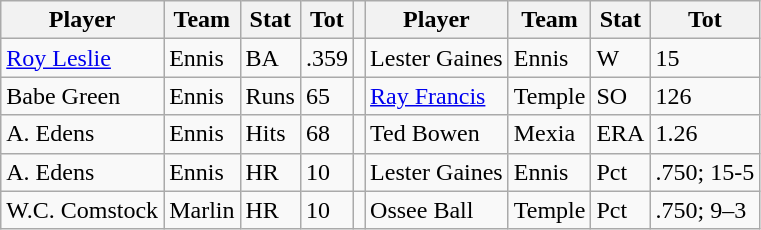<table class="wikitable">
<tr>
<th>Player</th>
<th>Team</th>
<th>Stat</th>
<th>Tot</th>
<th></th>
<th>Player</th>
<th>Team</th>
<th>Stat</th>
<th>Tot</th>
</tr>
<tr>
<td><a href='#'>Roy Leslie</a></td>
<td>Ennis</td>
<td>BA</td>
<td>.359</td>
<td></td>
<td>Lester Gaines</td>
<td>Ennis</td>
<td>W</td>
<td>15</td>
</tr>
<tr>
<td>Babe Green</td>
<td>Ennis</td>
<td>Runs</td>
<td>65</td>
<td></td>
<td><a href='#'>Ray Francis</a></td>
<td>Temple</td>
<td>SO</td>
<td>126</td>
</tr>
<tr>
<td>A. Edens</td>
<td>Ennis</td>
<td>Hits</td>
<td>68</td>
<td></td>
<td>Ted Bowen</td>
<td>Mexia</td>
<td>ERA</td>
<td>1.26</td>
</tr>
<tr>
<td>A. Edens</td>
<td>Ennis</td>
<td>HR</td>
<td>10</td>
<td></td>
<td>Lester Gaines</td>
<td>Ennis</td>
<td>Pct</td>
<td>.750; 15-5</td>
</tr>
<tr>
<td>W.C. Comstock</td>
<td>Marlin</td>
<td>HR</td>
<td>10</td>
<td></td>
<td>Ossee Ball</td>
<td>Temple</td>
<td>Pct</td>
<td>.750; 9–3</td>
</tr>
</table>
